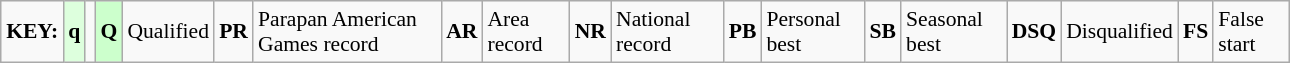<table class="wikitable" style="margin:0.5em auto; font-size:90%;position:relative;" width=68%>
<tr>
<td><strong>KEY:</strong></td>
<td bgcolor=ddffdd align=center><strong>q</strong></td>
<td></td>
<td bgcolor=ccffcc align=center><strong>Q</strong></td>
<td>Qualified</td>
<td align=center><strong>PR</strong></td>
<td>Parapan American Games record</td>
<td align=center><strong>AR</strong></td>
<td>Area record</td>
<td align=center><strong>NR</strong></td>
<td>National record</td>
<td align=center><strong>PB</strong></td>
<td>Personal best</td>
<td align=center><strong>SB</strong></td>
<td>Seasonal best</td>
<td align=center><strong>DSQ</strong></td>
<td>Disqualified</td>
<td align=center><strong>FS</strong></td>
<td>False start</td>
</tr>
</table>
